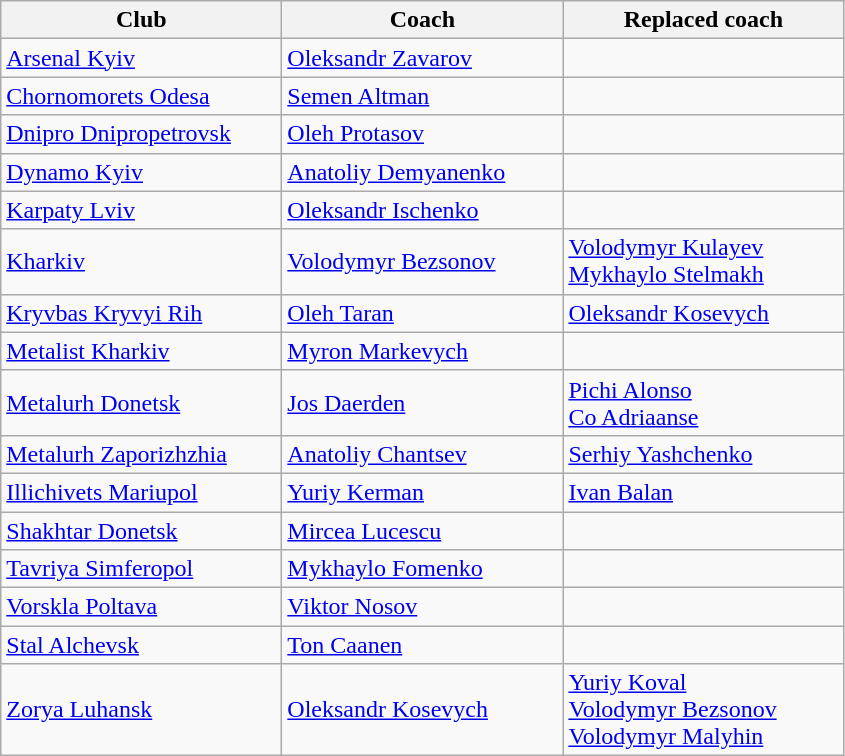<table class="wikitable">
<tr>
<th width="180">Club</th>
<th width="180">Coach</th>
<th width="180">Replaced coach</th>
</tr>
<tr>
<td><a href='#'>Arsenal Kyiv</a></td>
<td> <a href='#'>Oleksandr Zavarov</a></td>
<td></td>
</tr>
<tr>
<td><a href='#'>Chornomorets Odesa</a></td>
<td> <a href='#'>Semen Altman</a></td>
<td></td>
</tr>
<tr>
<td><a href='#'>Dnipro Dnipropetrovsk</a></td>
<td> <a href='#'>Oleh Protasov</a></td>
<td></td>
</tr>
<tr>
<td><a href='#'>Dynamo Kyiv</a></td>
<td> <a href='#'>Anatoliy Demyanenko</a></td>
<td></td>
</tr>
<tr>
<td><a href='#'>Karpaty Lviv</a></td>
<td> <a href='#'>Oleksandr Ischenko</a></td>
<td></td>
</tr>
<tr>
<td><a href='#'>Kharkiv</a></td>
<td> <a href='#'>Volodymyr Bezsonov</a></td>
<td> <a href='#'>Volodymyr Kulayev</a><br> <a href='#'>Mykhaylo Stelmakh</a></td>
</tr>
<tr>
<td><a href='#'>Kryvbas Kryvyi Rih</a></td>
<td> <a href='#'>Oleh Taran</a></td>
<td> <a href='#'>Oleksandr Kosevych</a></td>
</tr>
<tr>
<td><a href='#'>Metalist Kharkiv</a></td>
<td> <a href='#'>Myron Markevych</a></td>
<td></td>
</tr>
<tr>
<td><a href='#'>Metalurh Donetsk</a></td>
<td> <a href='#'>Jos Daerden</a></td>
<td> <a href='#'>Pichi Alonso</a><br> <a href='#'>Co Adriaanse</a></td>
</tr>
<tr>
<td><a href='#'>Metalurh Zaporizhzhia</a></td>
<td> <a href='#'>Anatoliy Chantsev</a></td>
<td> <a href='#'>Serhiy Yashchenko</a></td>
</tr>
<tr>
<td><a href='#'>Illichivets Mariupol</a></td>
<td> <a href='#'>Yuriy Kerman</a></td>
<td> <a href='#'>Ivan Balan</a></td>
</tr>
<tr>
<td><a href='#'>Shakhtar Donetsk</a></td>
<td> <a href='#'>Mircea Lucescu</a></td>
<td></td>
</tr>
<tr>
<td><a href='#'>Tavriya Simferopol</a></td>
<td> <a href='#'>Mykhaylo Fomenko</a></td>
<td></td>
</tr>
<tr>
<td><a href='#'>Vorskla Poltava</a></td>
<td> <a href='#'>Viktor Nosov</a></td>
<td></td>
</tr>
<tr>
<td><a href='#'>Stal Alchevsk</a></td>
<td> <a href='#'>Ton Caanen</a></td>
<td></td>
</tr>
<tr>
<td><a href='#'>Zorya Luhansk</a></td>
<td> <a href='#'>Oleksandr Kosevych</a></td>
<td> <a href='#'>Yuriy Koval</a><br> <a href='#'>Volodymyr Bezsonov</a><br> <a href='#'>Volodymyr Malyhin</a></td>
</tr>
</table>
